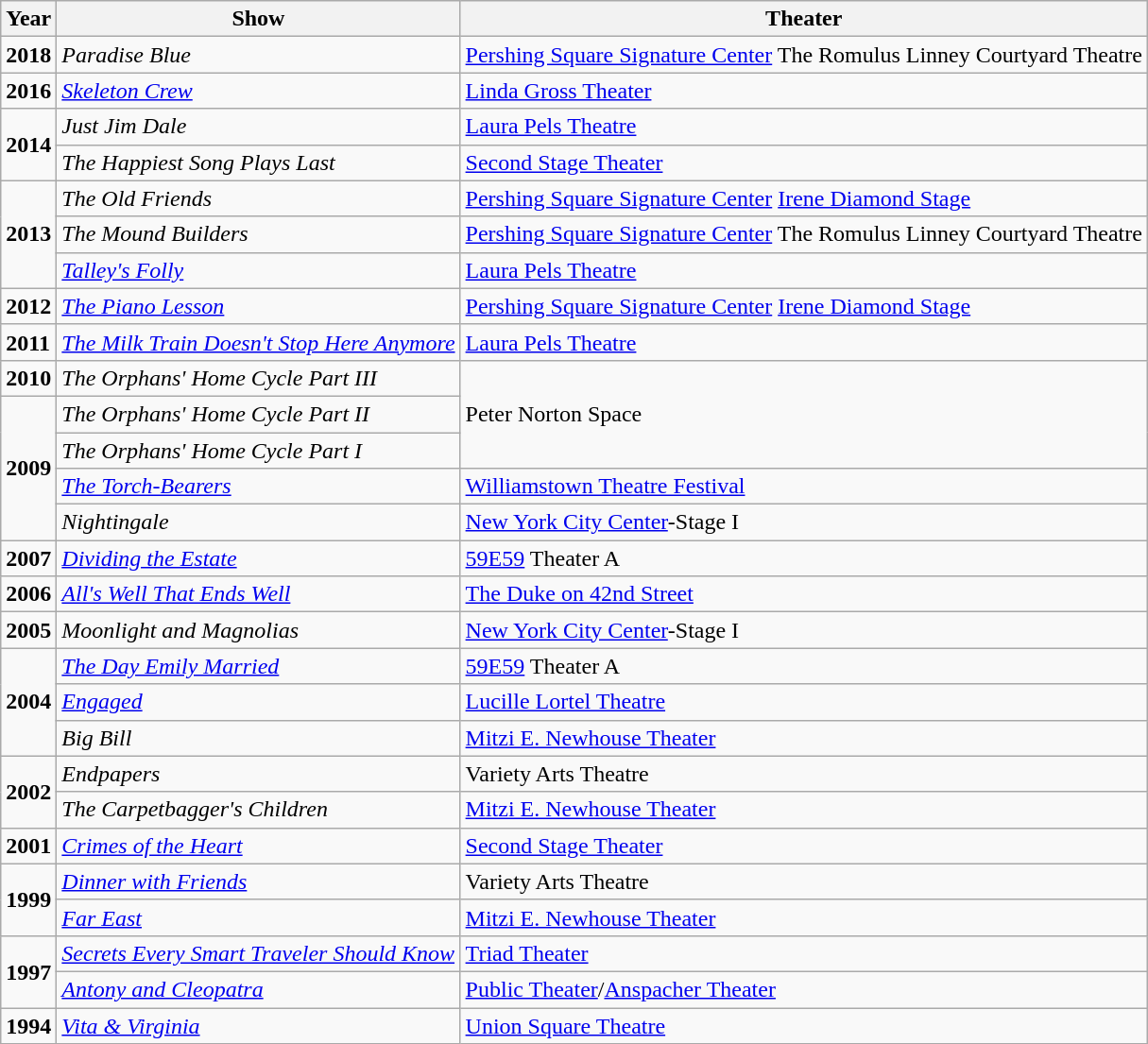<table class="wikitable">
<tr>
<th>Year</th>
<th>Show</th>
<th>Theater</th>
</tr>
<tr>
<td><strong>2018</strong></td>
<td><em>Paradise Blue</em></td>
<td><a href='#'>Pershing Square Signature Center</a> The Romulus Linney Courtyard Theatre</td>
</tr>
<tr>
<td><strong>2016</strong></td>
<td><em><a href='#'>Skeleton Crew</a></em></td>
<td><a href='#'>Linda Gross Theater</a></td>
</tr>
<tr>
<td rowspan=2><strong>2014</strong></td>
<td><em>Just Jim Dale</em></td>
<td><a href='#'>Laura Pels Theatre</a></td>
</tr>
<tr>
<td><em>The Happiest Song Plays Last</em></td>
<td><a href='#'>Second Stage Theater</a></td>
</tr>
<tr>
<td rowspan=3><strong>2013</strong></td>
<td><em>The Old Friends</em></td>
<td><a href='#'>Pershing Square Signature Center</a> <a href='#'>Irene Diamond Stage</a></td>
</tr>
<tr>
<td><em>The Mound Builders</em></td>
<td><a href='#'>Pershing Square Signature Center</a> The Romulus Linney Courtyard Theatre</td>
</tr>
<tr>
<td><em><a href='#'>Talley's Folly</a></em></td>
<td><a href='#'>Laura Pels Theatre</a></td>
</tr>
<tr>
<td><strong>2012</strong></td>
<td><em><a href='#'>The Piano Lesson</a></em></td>
<td><a href='#'>Pershing Square Signature Center</a> <a href='#'>Irene Diamond Stage</a></td>
</tr>
<tr>
<td><strong>2011</strong></td>
<td><em><a href='#'>The Milk Train Doesn't Stop Here Anymore</a></em></td>
<td><a href='#'>Laura Pels Theatre</a></td>
</tr>
<tr>
<td><strong>2010</strong></td>
<td><em>The Orphans' Home Cycle Part III</em></td>
<td rowspan= 3>Peter Norton Space</td>
</tr>
<tr>
<td rowspan=4><strong>2009</strong></td>
<td><em>The Orphans' Home Cycle Part II</em></td>
</tr>
<tr>
<td><em>The Orphans' Home Cycle Part I</em></td>
</tr>
<tr>
<td><em><a href='#'>The Torch-Bearers</a></em></td>
<td><a href='#'>Williamstown Theatre Festival</a></td>
</tr>
<tr>
<td><em>Nightingale</em></td>
<td><a href='#'>New York City Center</a>-Stage I</td>
</tr>
<tr>
<td><strong>2007</strong></td>
<td><em><a href='#'>Dividing the Estate</a></em></td>
<td><a href='#'>59E59</a> Theater A</td>
</tr>
<tr>
<td><strong>2006</strong></td>
<td><em><a href='#'>All's Well That Ends Well</a></em></td>
<td><a href='#'>The Duke on 42nd Street</a></td>
</tr>
<tr>
<td><strong>2005</strong></td>
<td><em>Moonlight and Magnolias</em></td>
<td><a href='#'>New York City Center</a>-Stage I</td>
</tr>
<tr>
<td rowspan=3><strong>2004</strong></td>
<td><em><a href='#'>The Day Emily Married</a></em></td>
<td><a href='#'>59E59</a> Theater A</td>
</tr>
<tr>
<td><em><a href='#'>Engaged</a></em></td>
<td><a href='#'>Lucille Lortel Theatre</a></td>
</tr>
<tr>
<td><em>Big Bill</em></td>
<td><a href='#'>Mitzi E. Newhouse Theater</a></td>
</tr>
<tr>
<td rowspan=2><strong>2002</strong></td>
<td><em>Endpapers</em></td>
<td>Variety Arts Theatre</td>
</tr>
<tr>
<td><em>The Carpetbagger's Children</em></td>
<td><a href='#'>Mitzi E. Newhouse Theater</a></td>
</tr>
<tr>
<td><strong>2001</strong></td>
<td><em><a href='#'>Crimes of the Heart</a></em></td>
<td><a href='#'>Second Stage Theater</a></td>
</tr>
<tr>
<td rowspan=2><strong>1999</strong></td>
<td><em><a href='#'>Dinner with Friends</a></em></td>
<td>Variety Arts Theatre</td>
</tr>
<tr>
<td><em><a href='#'>Far East</a></em></td>
<td><a href='#'>Mitzi E. Newhouse Theater</a></td>
</tr>
<tr>
<td rowspan=2><strong>1997</strong></td>
<td><em><a href='#'>Secrets Every Smart Traveler Should Know</a></em></td>
<td><a href='#'>Triad Theater</a></td>
</tr>
<tr>
<td><em><a href='#'>Antony and Cleopatra</a></em></td>
<td><a href='#'>Public Theater</a>/<a href='#'>Anspacher Theater</a></td>
</tr>
<tr>
<td><strong>1994</strong></td>
<td><em><a href='#'>Vita & Virginia</a></em></td>
<td><a href='#'>Union Square Theatre</a></td>
</tr>
</table>
